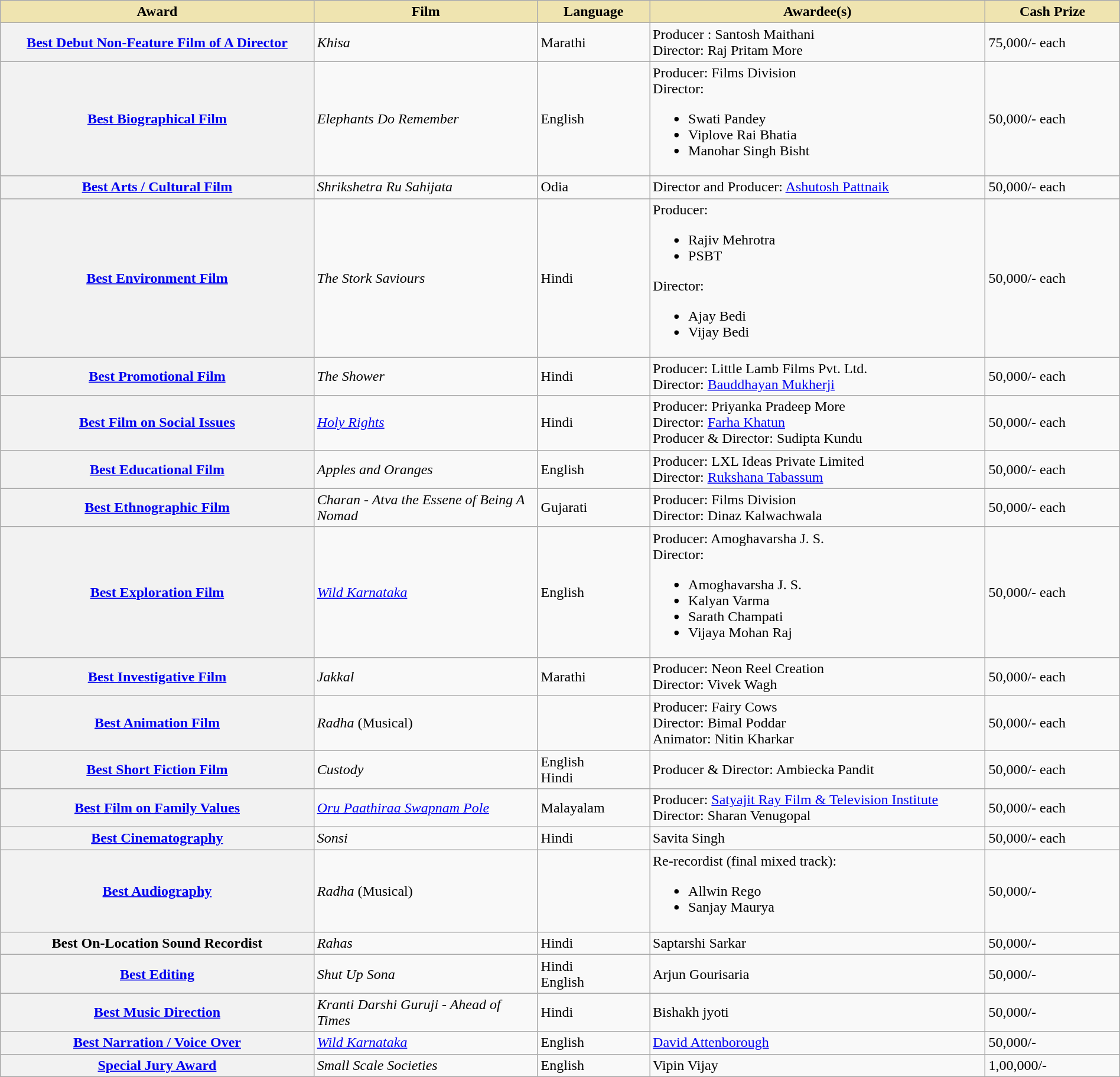<table class="wikitable plainrowheaders" style="width:100%;">
<tr>
<th style="background-color:#EFE4B0;width:28%;">Award</th>
<th style="background-color:#EFE4B0;width:20%;">Film</th>
<th style="background-color:#EFE4B0;width:10%;">Language</th>
<th style="background-color:#EFE4B0;width:30%;">Awardee(s)</th>
<th style="background-color:#EFE4B0;width:12%;">Cash Prize</th>
</tr>
<tr>
<th scope="row"><a href='#'>Best Debut Non-Feature Film of A Director</a></th>
<td><em>Khisa</em></td>
<td>Marathi</td>
<td>Producer : Santosh Maithani <br>Director: Raj Pritam More</td>
<td> 75,000/- each</td>
</tr>
<tr>
<th scope="row"><a href='#'>Best Biographical Film</a></th>
<td><em>Elephants Do Remember</em></td>
<td>English</td>
<td>Producer: Films Division<br>Director:<br><ul><li>Swati Pandey</li><li>Viplove Rai Bhatia</li><li>Manohar Singh Bisht</li></ul></td>
<td> 50,000/- each</td>
</tr>
<tr>
<th scope="row"><a href='#'>Best Arts / Cultural Film</a></th>
<td><em>Shrikshetra Ru Sahijata</em></td>
<td>Odia</td>
<td>Director and Producer: <a href='#'>Ashutosh Pattnaik</a></td>
<td> 50,000/- each</td>
</tr>
<tr>
<th scope="row"><a href='#'>Best Environment Film</a></th>
<td><em>The Stork Saviours</em></td>
<td>Hindi</td>
<td>Producer:<br><ul><li>Rajiv Mehrotra</li><li>PSBT</li></ul>Director:<ul><li>Ajay Bedi</li><li>Vijay Bedi</li></ul></td>
<td> 50,000/- each</td>
</tr>
<tr>
<th scope="row"><a href='#'>Best Promotional Film</a></th>
<td><em>The Shower</em></td>
<td>Hindi</td>
<td>Producer: Little Lamb Films Pvt. Ltd.<br>Director: <a href='#'>Bauddhayan Mukherji</a></td>
<td> 50,000/- each</td>
</tr>
<tr>
<th scope="row"><a href='#'>Best Film on Social Issues</a></th>
<td><em><a href='#'>Holy Rights</a></em></td>
<td>Hindi</td>
<td>Producer: Priyanka Pradeep More<br>Director: <a href='#'>Farha Khatun</a><br>Producer & Director: Sudipta Kundu</td>
<td> 50,000/- each</td>
</tr>
<tr>
<th scope="row"><a href='#'>Best Educational Film</a></th>
<td><em>Apples and Oranges</em></td>
<td>English</td>
<td>Producer: LXL Ideas Private Limited<br>Director:  <a href='#'>Rukshana Tabassum</a></td>
<td> 50,000/- each</td>
</tr>
<tr>
<th scope="row"><a href='#'>Best Ethnographic Film</a></th>
<td><em>Charan - Atva the Essene of Being A Nomad</em></td>
<td>Gujarati</td>
<td>Producer: Films Division<br>Director: Dinaz Kalwachwala</td>
<td> 50,000/- each</td>
</tr>
<tr>
<th scope="row"><a href='#'>Best Exploration Film</a></th>
<td><em><a href='#'>Wild Karnataka</a></em></td>
<td>English</td>
<td>Producer: Amoghavarsha J. S.<br>Director:<br><ul><li>Amoghavarsha J. S.</li><li>Kalyan Varma</li><li>Sarath Champati</li><li>Vijaya Mohan Raj</li></ul></td>
<td> 50,000/- each</td>
</tr>
<tr>
<th scope="row"><a href='#'>Best Investigative Film</a></th>
<td><em>Jakkal</em></td>
<td>Marathi</td>
<td>Producer: Neon Reel Creation<br>Director: Vivek Wagh</td>
<td> 50,000/- each</td>
</tr>
<tr>
<th scope="row"><a href='#'>Best Animation Film</a></th>
<td><em>Radha</em> (Musical)</td>
<td></td>
<td>Producer: Fairy Cows<br>Director: Bimal Poddar<br>Animator: Nitin Kharkar</td>
<td> 50,000/- each</td>
</tr>
<tr>
<th scope="row"><a href='#'>Best Short Fiction Film</a></th>
<td><em>Custody</em></td>
<td>English<br>Hindi</td>
<td>Producer & Director: Ambiecka Pandit</td>
<td> 50,000/- each</td>
</tr>
<tr>
<th scope="row"><a href='#'>Best Film on Family Values</a></th>
<td><em><a href='#'>Oru Paathiraa Swapnam Pole</a></em></td>
<td>Malayalam</td>
<td>Producer: <a href='#'>Satyajit Ray Film & Television Institute</a><br>Director: Sharan Venugopal</td>
<td> 50,000/- each</td>
</tr>
<tr>
<th scope="row"><a href='#'>Best Cinematography</a></th>
<td><em>Sonsi</em></td>
<td>Hindi</td>
<td>Savita Singh</td>
<td> 50,000/- each</td>
</tr>
<tr>
<th scope="row"><a href='#'>Best Audiography</a></th>
<td><em>Radha</em> (Musical)</td>
<td></td>
<td>Re-recordist (final mixed track):<br><ul><li>Allwin Rego</li><li>Sanjay Maurya</li></ul></td>
<td> 50,000/-</td>
</tr>
<tr>
<th scope="row">Best On-Location Sound Recordist</th>
<td><em>Rahas</em></td>
<td>Hindi</td>
<td>Saptarshi Sarkar</td>
<td> 50,000/-</td>
</tr>
<tr>
<th scope="row"><a href='#'>Best Editing</a></th>
<td><em>Shut Up Sona</em></td>
<td>Hindi<br>English</td>
<td>Arjun Gourisaria</td>
<td> 50,000/-</td>
</tr>
<tr>
<th scope="row"><a href='#'>Best Music Direction</a></th>
<td><em>Kranti Darshi Guruji - Ahead of Times</em></td>
<td>Hindi</td>
<td>Bishakh jyoti</td>
<td> 50,000/-</td>
</tr>
<tr>
<th scope="row"><a href='#'>Best Narration / Voice Over</a></th>
<td><em><a href='#'>Wild Karnataka</a></em></td>
<td>English</td>
<td><a href='#'>David Attenborough</a></td>
<td> 50,000/-</td>
</tr>
<tr>
<th scope="row"><a href='#'>Special Jury Award</a></th>
<td><em>Small Scale Societies</em></td>
<td>English</td>
<td>Vipin Vijay</td>
<td> 1,00,000/-</td>
</tr>
</table>
